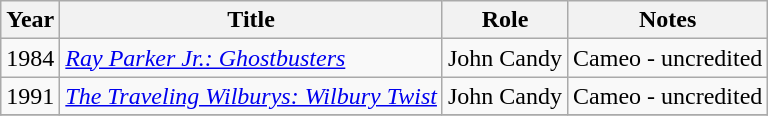<table class = "wikitable sortable">
<tr>
<th>Year</th>
<th>Title</th>
<th>Role</th>
<th class="unsortable">Notes</th>
</tr>
<tr>
<td>1984</td>
<td><em><a href='#'>Ray Parker Jr.: Ghostbusters</a></em></td>
<td>John Candy</td>
<td>Cameo - uncredited</td>
</tr>
<tr>
<td>1991</td>
<td><em><a href='#'>The Traveling Wilburys: Wilbury Twist</a></em></td>
<td>John Candy</td>
<td>Cameo - uncredited</td>
</tr>
<tr>
</tr>
</table>
